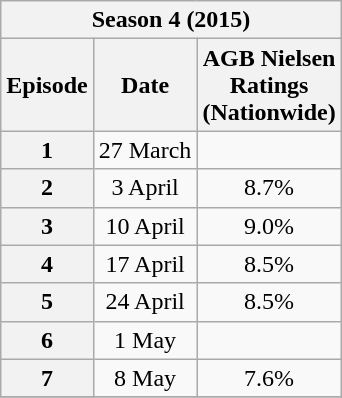<table class=wikitable style=text-align:center>
<tr>
<th colspan=3>Season 4 (2015)</th>
</tr>
<tr>
<th>Episode</th>
<th>Date</th>
<th>AGB Nielsen<br>Ratings<br>(Nationwide)</th>
</tr>
<tr>
<th>1</th>
<td>27 March</td>
<td></td>
</tr>
<tr>
<th>2</th>
<td>3 April</td>
<td>8.7%</td>
</tr>
<tr>
<th>3</th>
<td>10 April</td>
<td>9.0%</td>
</tr>
<tr>
<th>4</th>
<td>17 April</td>
<td>8.5%</td>
</tr>
<tr>
<th>5</th>
<td>24 April</td>
<td>8.5%</td>
</tr>
<tr>
<th>6</th>
<td>1 May</td>
<td></td>
</tr>
<tr>
<th>7</th>
<td>8 May</td>
<td>7.6%</td>
</tr>
<tr>
</tr>
</table>
